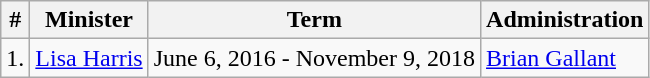<table class="wikitable">
<tr>
<th>#</th>
<th>Minister</th>
<th>Term</th>
<th>Administration</th>
</tr>
<tr>
<td>1.</td>
<td><a href='#'>Lisa Harris</a></td>
<td>June 6, 2016 - November 9, 2018</td>
<td><a href='#'>Brian Gallant</a></td>
</tr>
</table>
